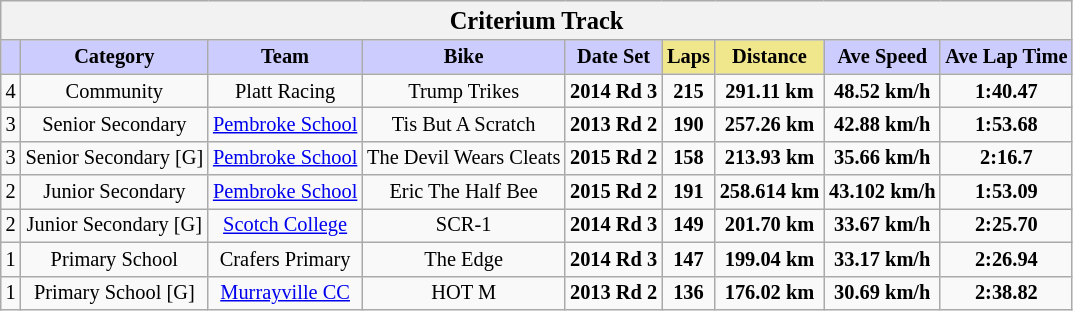<table class="wikitable collapsible collapsed" style="font-size: 85%; text-align:center">
<tr>
<th colspan="9" width="500"><big>Criterium Track</big></th>
</tr>
<tr>
<th style="background:#ccf"></th>
<th style="background:#ccf">Category</th>
<th style="background:#ccf">Team</th>
<th style="background:#ccf">Bike</th>
<th style="background:#ccf">Date Set</th>
<th style="background:#f0e68c">Laps</th>
<th style="background:#f0e68c">Distance</th>
<th style="background:#ccf">Ave Speed</th>
<th style="background:#ccf">Ave Lap Time</th>
</tr>
<tr>
<td>4</td>
<td>Community</td>
<td> Platt Racing</td>
<td>Trump Trikes</td>
<td><strong>2014 Rd 3</strong></td>
<td><strong>215</strong></td>
<td><strong>291.11 km</strong></td>
<td><strong>48.52 km/h</strong></td>
<td><strong>1:40.47</strong></td>
</tr>
<tr>
<td>3</td>
<td>Senior Secondary</td>
<td> <a href='#'>Pembroke School</a></td>
<td>Tis But A Scratch</td>
<td><strong>2013 Rd 2</strong></td>
<td><strong>190</strong></td>
<td><strong>257.26 km</strong></td>
<td><strong>42.88 km/h</strong></td>
<td><strong>1:53.68</strong></td>
</tr>
<tr>
<td>3</td>
<td>Senior Secondary [G]</td>
<td> <a href='#'>Pembroke School</a></td>
<td>The Devil Wears Cleats</td>
<td><strong>2015 Rd 2</strong></td>
<td><strong>158</strong></td>
<td><strong>213.93 km</strong></td>
<td><strong>35.66 km/h</strong></td>
<td><strong>2:16.7</strong></td>
</tr>
<tr>
<td>2</td>
<td>Junior Secondary</td>
<td> <a href='#'>Pembroke School</a></td>
<td>Eric The Half Bee</td>
<td><strong>2015 Rd 2</strong></td>
<td><strong>191</strong></td>
<td><strong>258.614 km</strong></td>
<td><strong>43.102 km/h</strong></td>
<td><strong>1:53.09</strong></td>
</tr>
<tr>
<td>2</td>
<td>Junior Secondary [G]</td>
<td> <a href='#'>Scotch College</a></td>
<td>SCR-1</td>
<td><strong>2014 Rd 3</strong></td>
<td><strong>149</strong></td>
<td><strong>201.70 km</strong></td>
<td><strong>33.67 km/h</strong></td>
<td><strong>2:25.70</strong></td>
</tr>
<tr>
<td>1</td>
<td>Primary School</td>
<td> Crafers Primary</td>
<td>The Edge</td>
<td><strong>2014 Rd 3</strong></td>
<td><strong>147</strong></td>
<td><strong>199.04 km</strong></td>
<td><strong>33.17 km/h</strong></td>
<td><strong>2:26.94</strong></td>
</tr>
<tr>
<td>1</td>
<td>Primary School [G]</td>
<td> <a href='#'>Murrayville CC</a></td>
<td>HOT M</td>
<td><strong>2013 Rd 2</strong></td>
<td><strong>136</strong></td>
<td><strong>176.02 km</strong></td>
<td><strong>30.69 km/h</strong></td>
<td><strong>2:38.82</strong></td>
</tr>
</table>
